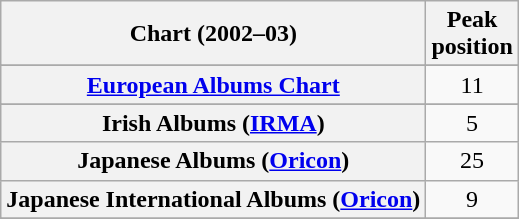<table class="wikitable sortable plainrowheaders" style="text-align:center;">
<tr>
<th scope="col">Chart (2002–03)</th>
<th scope="col">Peak<br>position</th>
</tr>
<tr>
</tr>
<tr>
</tr>
<tr>
</tr>
<tr>
<th scope="row"><a href='#'>European Albums Chart</a></th>
<td>11</td>
</tr>
<tr>
</tr>
<tr>
</tr>
<tr>
<th scope="row">Irish Albums (<a href='#'>IRMA</a>)</th>
<td>5</td>
</tr>
<tr>
<th scope="row">Japanese Albums (<a href='#'>Oricon</a>)</th>
<td>25</td>
</tr>
<tr>
<th scope="row">Japanese International Albums (<a href='#'>Oricon</a>)</th>
<td>9</td>
</tr>
<tr>
</tr>
<tr>
</tr>
<tr>
</tr>
<tr>
</tr>
<tr>
</tr>
<tr>
</tr>
</table>
